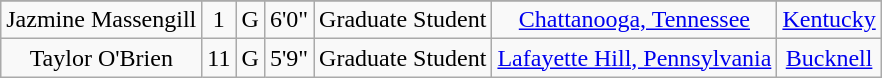<table class="wikitable sortable" border="1" style="text-align: center;">
<tr align=center>
</tr>
<tr>
<td>Jazmine Massengill</td>
<td>1</td>
<td>G</td>
<td>6'0"</td>
<td>Graduate Student</td>
<td><a href='#'>Chattanooga, Tennessee</a></td>
<td><a href='#'>Kentucky</a></td>
</tr>
<tr>
<td>Taylor O'Brien</td>
<td>11</td>
<td>G</td>
<td>5'9"</td>
<td>Graduate Student</td>
<td><a href='#'>Lafayette Hill, Pennsylvania</a></td>
<td><a href='#'>Bucknell</a></td>
</tr>
</table>
